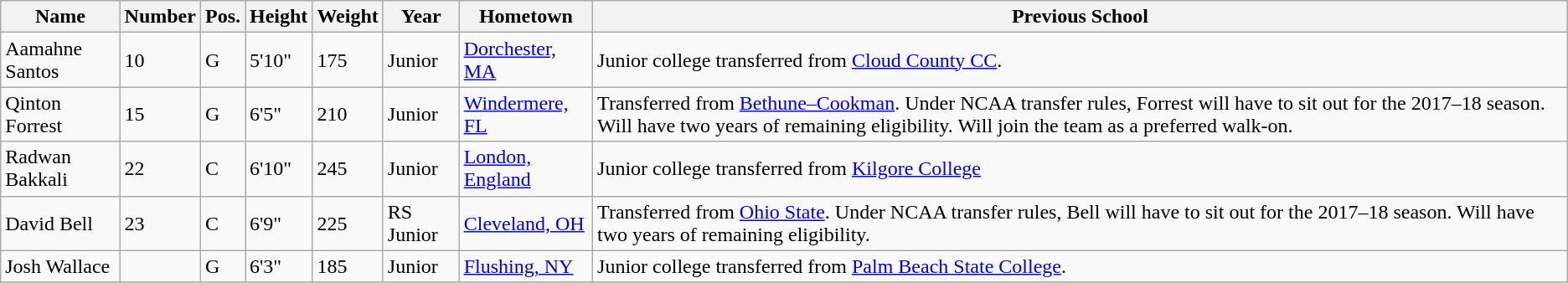<table class="wikitable sortable" border="1">
<tr>
<th>Name</th>
<th>Number</th>
<th>Pos.</th>
<th>Height</th>
<th>Weight</th>
<th>Year</th>
<th>Hometown</th>
<th class="unsortable">Previous School</th>
</tr>
<tr>
<td>Aamahne Santos</td>
<td>10</td>
<td>G</td>
<td>5'10"</td>
<td>175</td>
<td>Junior</td>
<td><a href='#'>Dorchester, MA</a></td>
<td>Junior college transferred from <a href='#'>Cloud County CC</a>.</td>
</tr>
<tr>
<td>Qinton Forrest</td>
<td>15</td>
<td>G</td>
<td>6'5"</td>
<td>210</td>
<td>Junior</td>
<td><a href='#'>Windermere, FL</a></td>
<td>Transferred from <a href='#'>Bethune–Cookman</a>. Under NCAA transfer rules, Forrest will have to sit out for the 2017–18 season. Will have two years of remaining eligibility. Will join the team as a preferred walk-on.</td>
</tr>
<tr>
<td>Radwan Bakkali</td>
<td>22</td>
<td>C</td>
<td>6'10"</td>
<td>245</td>
<td>Junior</td>
<td><a href='#'>London, England</a></td>
<td>Junior college transferred from <a href='#'>Kilgore College</a></td>
</tr>
<tr>
<td>David Bell</td>
<td>23</td>
<td>C</td>
<td>6'9"</td>
<td>225</td>
<td>RS Junior</td>
<td><a href='#'>Cleveland, OH</a></td>
<td>Transferred from <a href='#'>Ohio State</a>. Under NCAA transfer rules, Bell will have to sit out for the 2017–18 season. Will have two years of remaining eligibility.</td>
</tr>
<tr>
<td>Josh Wallace</td>
<td></td>
<td>G</td>
<td>6'3"</td>
<td>185</td>
<td>Junior</td>
<td><a href='#'>Flushing, NY</a></td>
<td>Junior college transferred from <a href='#'>Palm Beach State College</a>.</td>
</tr>
</table>
